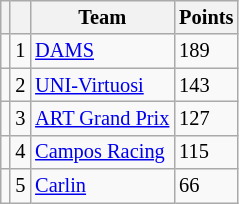<table class="wikitable" style="font-size: 85%;">
<tr>
<th></th>
<th></th>
<th>Team</th>
<th>Points</th>
</tr>
<tr>
<td></td>
<td align="center">1</td>
<td> <a href='#'>DAMS</a></td>
<td>189</td>
</tr>
<tr>
<td></td>
<td align="center">2</td>
<td> <a href='#'>UNI-Virtuosi</a></td>
<td>143</td>
</tr>
<tr>
<td></td>
<td align="center">3</td>
<td> <a href='#'>ART Grand Prix</a></td>
<td>127</td>
</tr>
<tr>
<td></td>
<td align="center">4</td>
<td> <a href='#'>Campos Racing</a></td>
<td>115</td>
</tr>
<tr>
<td></td>
<td align="center">5</td>
<td> <a href='#'>Carlin</a></td>
<td>66</td>
</tr>
</table>
